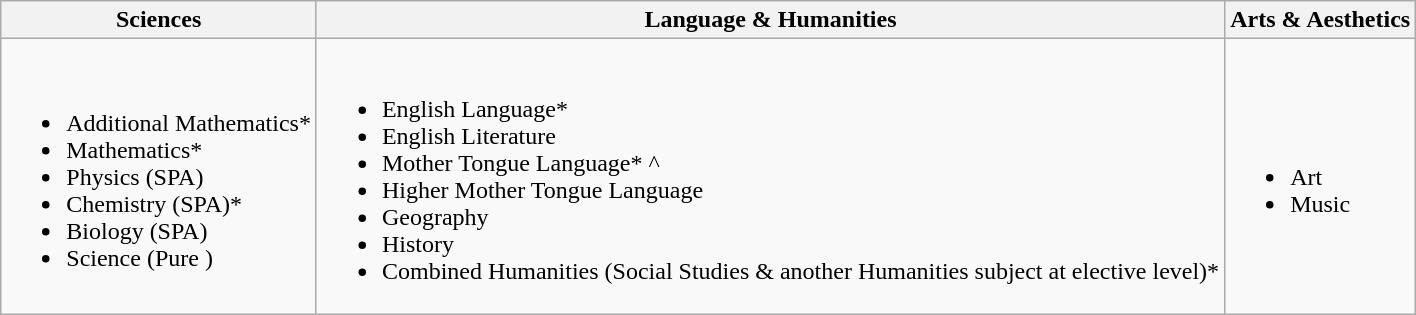<table class="wikitable">
<tr>
<th>Sciences</th>
<th><strong>Language & Humanities</strong></th>
<th><strong>Arts & Aesthetics</strong></th>
</tr>
<tr>
<td><br><ul><li>Additional Mathematics*</li><li>Mathematics*</li><li>Physics (SPA)</li><li>Chemistry (SPA)*</li><li>Biology (SPA)</li><li>Science (Pure )</li></ul></td>
<td><br><ul><li>English Language*</li><li>English Literature</li><li>Mother Tongue Language* ^</li><li>Higher Mother Tongue Language</li><li>Geography</li><li>History</li><li>Combined Humanities (Social Studies & another Humanities subject at elective level)*</li></ul></td>
<td><br><ul><li>Art</li><li>Music</li></ul></td>
</tr>
</table>
